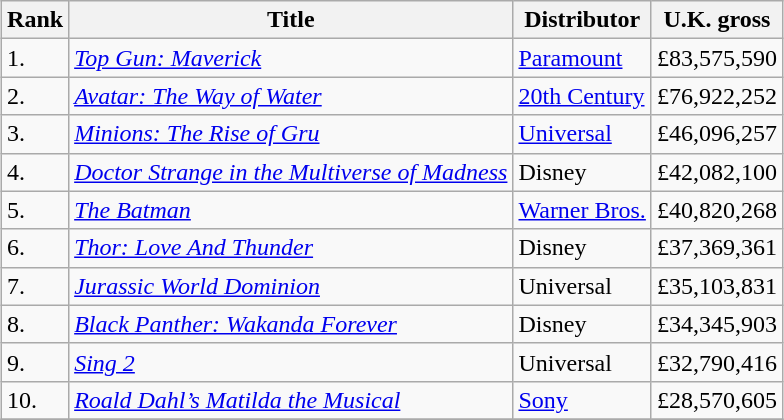<table class="wikitable sortable" style="margin:auto; margin:auto;">
<tr>
<th>Rank</th>
<th>Title</th>
<th>Distributor</th>
<th>U.K. gross</th>
</tr>
<tr>
<td>1.</td>
<td><em><a href='#'>Top Gun: Maverick</a></em></td>
<td rowspan="1"><a href='#'>Paramount</a></td>
<td>£83,575,590</td>
</tr>
<tr>
<td>2.</td>
<td><em><a href='#'>Avatar: The Way of Water</a></em></td>
<td><a href='#'>20th Century</a></td>
<td>£76,922,252</td>
</tr>
<tr>
<td>3.</td>
<td><em><a href='#'>Minions: The Rise of Gru</a></em></td>
<td><a href='#'>Universal</a></td>
<td>£46,096,257</td>
</tr>
<tr>
<td>4.</td>
<td><em><a href='#'>Doctor Strange in the Multiverse of Madness</a></em></td>
<td>Disney</td>
<td>£42,082,100</td>
</tr>
<tr>
<td>5.</td>
<td><em><a href='#'>The Batman</a></em></td>
<td><a href='#'>Warner Bros.</a></td>
<td>£40,820,268</td>
</tr>
<tr>
<td>6.</td>
<td><em><a href='#'>Thor: Love And Thunder</a></em></td>
<td>Disney</td>
<td>£37,369,361</td>
</tr>
<tr>
<td>7.</td>
<td><em><a href='#'>Jurassic World Dominion</a></em></td>
<td>Universal</td>
<td>£35,103,831</td>
</tr>
<tr>
<td>8.</td>
<td><em><a href='#'>Black Panther: Wakanda Forever</a></em></td>
<td>Disney</td>
<td>£34,345,903</td>
</tr>
<tr>
<td>9.</td>
<td><em><a href='#'>Sing 2</a></em></td>
<td>Universal</td>
<td>£32,790,416</td>
</tr>
<tr>
<td>10.</td>
<td><em><a href='#'>Roald Dahl’s Matilda the Musical</a></em></td>
<td><a href='#'>Sony</a></td>
<td>£28,570,605</td>
</tr>
<tr>
</tr>
</table>
